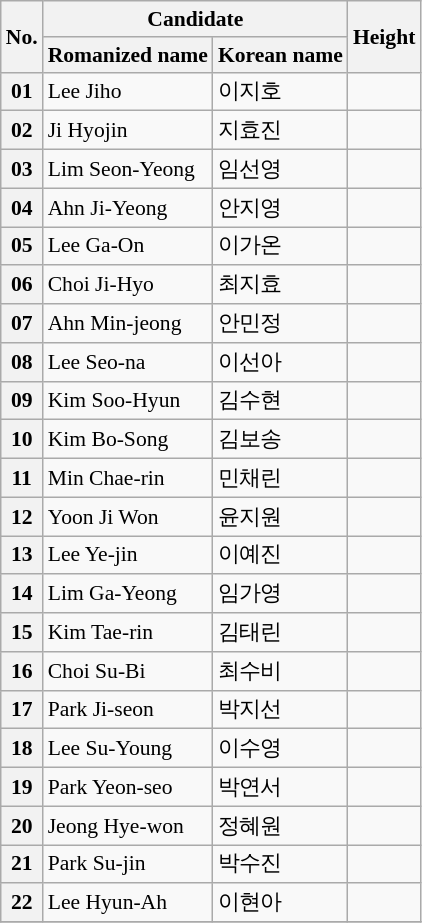<table class="wikitable" style="font-size: 90%;">
<tr>
<th rowspan=2>No.</th>
<th colspan=2>Candidate</th>
<th rowspan=2>Height</th>
</tr>
<tr>
<th>Romanized name</th>
<th>Korean name</th>
</tr>
<tr>
<th>01</th>
<td>Lee Jiho</td>
<td>이지호</td>
<td></td>
</tr>
<tr>
<th>02</th>
<td>Ji Hyojin</td>
<td>지효진</td>
<td></td>
</tr>
<tr>
<th>03</th>
<td>Lim Seon-Yeong</td>
<td>임선영</td>
<td></td>
</tr>
<tr>
<th>04</th>
<td>Ahn Ji-Yeong</td>
<td>안지영</td>
<td></td>
</tr>
<tr>
<th>05</th>
<td>Lee Ga-On</td>
<td>이가온</td>
<td></td>
</tr>
<tr>
<th>06</th>
<td>Choi Ji-Hyo</td>
<td>최지효</td>
<td></td>
</tr>
<tr>
<th>07</th>
<td>Ahn Min-jeong</td>
<td>안민정</td>
<td></td>
</tr>
<tr>
<th>08</th>
<td>Lee Seo-na</td>
<td>이선아</td>
<td></td>
</tr>
<tr>
<th>09</th>
<td>Kim Soo-Hyun</td>
<td>김수현</td>
<td></td>
</tr>
<tr>
<th>10</th>
<td>Kim Bo-Song</td>
<td>김보송</td>
<td></td>
</tr>
<tr>
<th>11</th>
<td>Min Chae-rin</td>
<td>민채린</td>
<td></td>
</tr>
<tr>
<th>12</th>
<td>Yoon Ji Won</td>
<td>윤지원</td>
<td></td>
</tr>
<tr>
<th>13</th>
<td>Lee Ye-jin</td>
<td>이예진</td>
<td></td>
</tr>
<tr>
<th>14</th>
<td>Lim Ga-Yeong</td>
<td>임가영</td>
<td></td>
</tr>
<tr>
<th>15</th>
<td>Kim Tae-rin</td>
<td>김태린</td>
<td></td>
</tr>
<tr>
<th>16</th>
<td>Choi Su-Bi</td>
<td>최수비</td>
<td></td>
</tr>
<tr>
<th>17</th>
<td>Park Ji-seon</td>
<td>박지선</td>
<td></td>
</tr>
<tr>
<th>18</th>
<td>Lee Su-Young</td>
<td>이수영</td>
<td></td>
</tr>
<tr>
<th>19</th>
<td>Park Yeon-seo</td>
<td>박연서</td>
<td></td>
</tr>
<tr>
<th>20</th>
<td>Jeong Hye-won</td>
<td>정혜원</td>
<td></td>
</tr>
<tr>
<th>21</th>
<td>Park Su-jin</td>
<td>박수진</td>
<td></td>
</tr>
<tr>
<th>22</th>
<td>Lee Hyun-Ah</td>
<td>이현아</td>
<td></td>
</tr>
<tr>
</tr>
</table>
